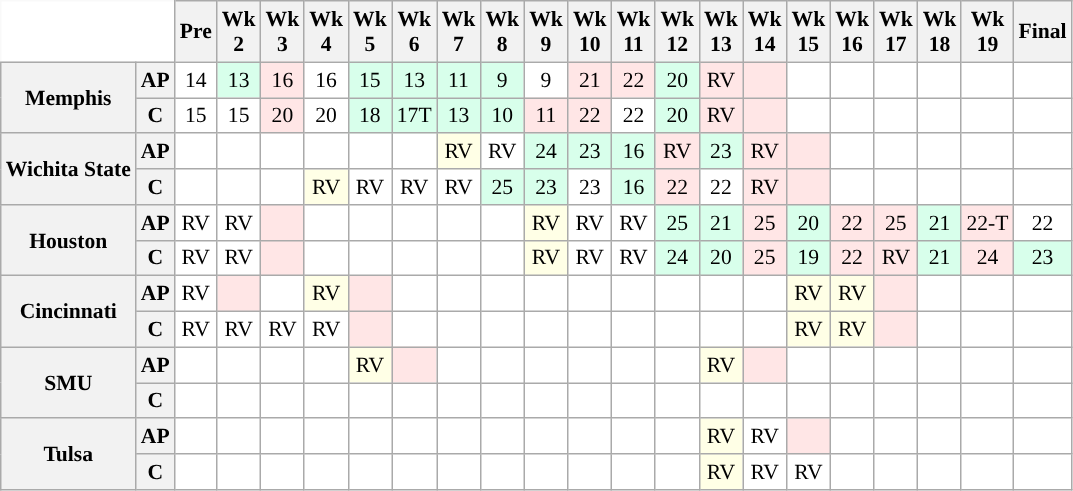<table class="wikitable" style="white-space:nowrap;font-size:90%;">
<tr>
<th colspan=2 style="background:white; border-top-style:hidden; border-left-style:hidden;"> </th>
<th>Pre</th>
<th>Wk<br>2</th>
<th>Wk<br>3</th>
<th>Wk<br>4</th>
<th>Wk<br>5</th>
<th>Wk<br>6</th>
<th>Wk<br>7</th>
<th>Wk<br>8</th>
<th>Wk<br>9</th>
<th>Wk<br>10</th>
<th>Wk<br>11</th>
<th>Wk<br>12</th>
<th>Wk<br>13</th>
<th>Wk<br>14</th>
<th>Wk<br>15</th>
<th>Wk<br>16</th>
<th>Wk<br>17</th>
<th>Wk<br>18</th>
<th>Wk<br>19</th>
<th>Final</th>
</tr>
<tr style="text-align:center;">
<th rowspan=2 style=>Memphis</th>
<th>AP</th>
<td style="background:#FFF;">14</td>
<td style="background:#D8FFEB;">13</td>
<td style="background:#FFE6E6;">16</td>
<td style="background:#FFF;">16</td>
<td style="background:#D8FFEB;">15</td>
<td style="background:#D8FFEB;">13</td>
<td style="background:#D8FFEB;">11</td>
<td style="background:#D8FFEB;">9</td>
<td style="background:#FFF;">9</td>
<td style="background:#FFE6E6;">21</td>
<td style="background:#FFE6E6;">22</td>
<td style="background:#D8FFEB;">20</td>
<td style="background:#FFE6E6;">RV</td>
<td style="background:#FFE6E6;"></td>
<td style="background:#FFF;"></td>
<td style="background:#FFF;"></td>
<td style="background:#FFF;"></td>
<td style="background:#FFF;"></td>
<td style="background:#FFF;"></td>
<td style="background:#FFF;"></td>
</tr>
<tr style="text-align:center;">
<th>C</th>
<td style="background:#FFF;"> 15</td>
<td style="background:#FFF;">15</td>
<td style="background:#FFE6E6;">20</td>
<td style="background:#FFF;">20</td>
<td style="background:#D8FFEB;">18</td>
<td style="background:#D8FFEB;">17T</td>
<td style="background:#D8FFEB;">13</td>
<td style="background:#D8FFEB;">10</td>
<td style="background:#FFE6E6;">11</td>
<td style="background:#FFE6E6;">22</td>
<td style="background:#FFF;">22</td>
<td style="background:#D8FFEB;">20</td>
<td style="background:#FFE6E6;">RV</td>
<td style="background:#FFE6E6;"></td>
<td style="background:#FFF;"></td>
<td style="background:#FFF;"></td>
<td style="background:#FFF;"></td>
<td style="background:#FFF;"></td>
<td style="background:#FFF;"></td>
<td style="background:#FFF;"></td>
</tr>
<tr style="text-align:center;">
<th rowspan=2 style=>Wichita State</th>
<th>AP</th>
<td style="background:#FFF;"></td>
<td style="background:#FFF;"></td>
<td style="background:#FFF;"></td>
<td style="background:#FFF;"></td>
<td style="background:#FFF;"></td>
<td style="background:#FFF;"></td>
<td style="background:#FFFFE6;">RV</td>
<td style="background:#FFF;">RV</td>
<td style="background:#D8FFEB;">24</td>
<td style="background:#D8FFEB;">23</td>
<td style="background:#D8FFEB;">16</td>
<td style="background:#FFE6E6;">RV</td>
<td style="background:#D8FFEB;">23</td>
<td style="background:#FFE6E6;">RV</td>
<td style="background:#FFE6E6;"></td>
<td style="background:#FFF;"></td>
<td style="background:#FFF;"></td>
<td style="background:#FFF;"></td>
<td style="background:#FFF;"></td>
<td style="background:#FFF;"></td>
</tr>
<tr style="text-align:center;">
<th>C</th>
<td style="background:#FFF;"></td>
<td style="background:#FFF;"></td>
<td style="background:#FFF;"></td>
<td style="background:#FFFFE6;">RV</td>
<td style="background:#FFF;">RV</td>
<td style="background:#FFF;">RV</td>
<td style="background:#FFF;">RV</td>
<td style="background:#D8FFEB;">25</td>
<td style="background:#D8FFEB;">23</td>
<td style="background:#FFF;">23</td>
<td style="background:#D8FFEB;">16</td>
<td style="background:#FFE6E6;">22</td>
<td style="background:#FFF;">22</td>
<td style="background:#FFE6E6;">RV</td>
<td style="background:#FFE6E6;"></td>
<td style="background:#FFF;"></td>
<td style="background:#FFF;"></td>
<td style="background:#FFF;"></td>
<td style="background:#FFF;"></td>
<td style="background:#FFF;"></td>
</tr>
<tr style="text-align:center;">
<th rowspan=2 style=>Houston</th>
<th>AP</th>
<td style="background:#FFF;"> RV</td>
<td style="background:#FFF;"> RV</td>
<td style="background:#FFE6E6;"></td>
<td style="background:#FFF;"></td>
<td style="background:#FFF;"></td>
<td style="background:#FFF;"></td>
<td style="background:#FFF;"></td>
<td style="background:#FFF;"></td>
<td style="background:#FFFFE6;">RV</td>
<td style="background:#FFF;">RV</td>
<td style="background:#FFF;">RV</td>
<td style="background:#D8FFEB;">25</td>
<td style="background:#D8FFEB;">21</td>
<td style="background:#FFE6E6;">25</td>
<td style="background:#D8FFEB;">20</td>
<td style="background:#FFE6E6;">22</td>
<td style="background:#FFE6E6;">25</td>
<td style="background:#D8FFEB;">21</td>
<td style="background:#FFE6E6;">22-T</td>
<td style="background:#FFF;">22</td>
</tr>
<tr style="text-align:center;">
<th>C</th>
<td style="background:#FFF;">RV</td>
<td style="background:#FFF;">RV</td>
<td style="background:#FFE6E6;"></td>
<td style="background:#FFF;"></td>
<td style="background:#FFF;"></td>
<td style="background:#FFF;"></td>
<td style="background:#FFF;"></td>
<td style="background:#FFF;"></td>
<td style="background:#FFFFE6;">RV</td>
<td style="background:#FFF;">RV</td>
<td style="background:#FFF;">RV</td>
<td style="background:#D8FFEB;">24</td>
<td style="background:#D8FFEB;">20</td>
<td style="background:#FFE6E6;">25</td>
<td style="background:#D8FFEB;">19</td>
<td style="background:#FFE6E6;">22</td>
<td style="background:#FFE6E6;">RV</td>
<td style="background:#D8FFEB;">21</td>
<td style="background:#FFE6E6;">24</td>
<td style="background:#D8FFEB;">23</td>
</tr>
<tr style="text-align:center;">
<th rowspan=2 style=>Cincinnati</th>
<th>AP</th>
<td style="background:#FFF;"> RV</td>
<td style="background:#FFE6E6;"></td>
<td style="background:#FFF;"></td>
<td style="background:#FFFFE6;">RV</td>
<td style="background:#FFE6E6;"></td>
<td style="background:#FFF;"></td>
<td style="background:#FFF;"></td>
<td style="background:#FFF;"></td>
<td style="background:#FFF;"></td>
<td style="background:#FFF;"></td>
<td style="background:#FFF;"></td>
<td style="background:#FFF;"></td>
<td style="background:#FFF;"></td>
<td style="background:#FFF;"></td>
<td style="background:#FFFFE6;">RV</td>
<td style="background:#FFFFE6;">RV</td>
<td style="background:#FFE6E6;"></td>
<td style="background:#FFF;"></td>
<td style="background:#FFF;"></td>
<td style="background:#FFF;"></td>
</tr>
<tr style="text-align:center;">
<th>C</th>
<td style="background:#FFF;">RV</td>
<td style="background:#FFF;">RV</td>
<td style="background:#FFF;">RV</td>
<td style="background:#FFF;">RV</td>
<td style="background:#FFE6E6;"></td>
<td style="background:#FFF;"></td>
<td style="background:#FFF;"></td>
<td style="background:#FFF;"></td>
<td style="background:#FFF;"></td>
<td style="background:#FFF;"></td>
<td style="background:#FFF;"></td>
<td style="background:#FFF;"></td>
<td style="background:#FFF;"></td>
<td style="background:#FFF;"></td>
<td style="background:#FFFFE6;">RV</td>
<td style="background:#FFFFE6;">RV</td>
<td style="background:#FFE6E6"></td>
<td style="background:#FFF;"></td>
<td style="background:#FFF;"></td>
<td style="background:#FFF;"></td>
</tr>
<tr style="text-align:center;">
<th rowspan=2 style=>SMU</th>
<th>AP</th>
<td style="background:#FFF;"></td>
<td style="background:#FFF;"></td>
<td style="background:#FFF;"></td>
<td style="background:#FFF;"></td>
<td style="background:#FFFFE6;">RV</td>
<td style="background:#FFE6E6;"></td>
<td style="background:#FFF;"></td>
<td style="background:#FFF;"></td>
<td style="background:#FFF;"></td>
<td style="background:#FFF;"></td>
<td style="background:#FFF;"></td>
<td style="background:#FFF;"></td>
<td style="background:#FFFFE6;">RV</td>
<td style="background:#FFE6E6;"></td>
<td style="background:#FFF;"></td>
<td style="background:#FFF;"></td>
<td style="background:#FFF;"></td>
<td style="background:#FFF;"></td>
<td style="background:#FFF;"></td>
<td style="background:#FFF;"></td>
</tr>
<tr style="text-align:center;">
<th>C</th>
<td style="background:#FFF;"></td>
<td style="background:#FFF;"></td>
<td style="background:#FFF;"></td>
<td style="background:#FFF;"></td>
<td style="background:#FFF;"></td>
<td style="background:#FFF;"></td>
<td style="background:#FFF;"></td>
<td style="background:#FFF;"></td>
<td style="background:#FFF;"></td>
<td style="background:#FFF;"></td>
<td style="background:#FFF;"></td>
<td style="background:#FFF;"></td>
<td style="background:#FFF;"></td>
<td style="background:#FFF;"></td>
<td style="background:#FFF;"></td>
<td style="background:#FFF;"></td>
<td style="background:#FFF;"></td>
<td style="background:#FFF;"></td>
<td style="background:#FFF;"></td>
<td style="background:#FFF;"></td>
</tr>
<tr style="text-align:center;">
<th rowspan=2 style=>Tulsa</th>
<th>AP</th>
<td style="background:#FFF;"></td>
<td style="background:#FFF;"></td>
<td style="background:#FFF;"></td>
<td style="background:#FFF;"></td>
<td style="background:#FFF;"></td>
<td style="background:#FFF;"></td>
<td style="background:#FFF;"></td>
<td style="background:#FFF;"></td>
<td style="background:#FFF;"></td>
<td style="background:#FFF;"></td>
<td style="background:#FFF;"></td>
<td style="background:#FFF;"></td>
<td style="background:#FFFFE6;">RV</td>
<td style="background:#FFF;">RV</td>
<td style="background:#FFE6E6;"></td>
<td style="background:#FFF;"></td>
<td style="background:#FFF;"></td>
<td style="background:#FFF;"></td>
<td style="background:#FFF;"></td>
<td style="background:#FFF;"></td>
</tr>
<tr style="text-align:center;">
<th>C</th>
<td style="background:#FFF;"></td>
<td style="background:#FFF;"></td>
<td style="background:#FFF;"></td>
<td style="background:#FFF;"></td>
<td style="background:#FFF;"></td>
<td style="background:#FFF;"></td>
<td style="background:#FFF;"></td>
<td style="background:#FFF;"></td>
<td style="background:#FFF;"></td>
<td style="background:#FFF;"></td>
<td style="background:#FFF;"></td>
<td style="background:#FFF;"></td>
<td style="background:#FFFFE6;">RV</td>
<td style="background:#FFF;">RV</td>
<td style="background:#FFF;">RV</td>
<td style="background:#FFF;"></td>
<td style="background:#FFF;"></td>
<td style="background:#FFF;"></td>
<td style="background:#FFF;"></td>
<td style="background:#FFF;"></td>
</tr>
</table>
